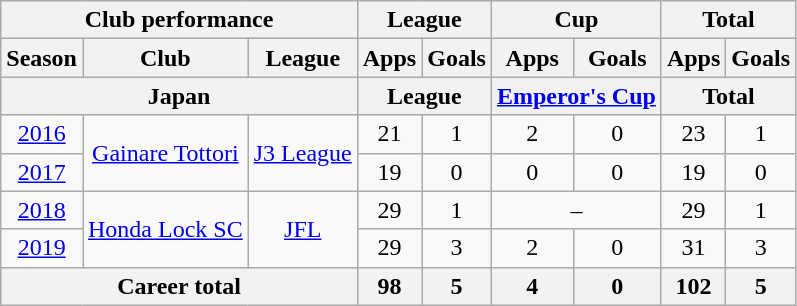<table class="wikitable" style="text-align:center">
<tr>
<th colspan=3>Club performance</th>
<th colspan=2>League</th>
<th colspan=2>Cup</th>
<th colspan=2>Total</th>
</tr>
<tr>
<th>Season</th>
<th>Club</th>
<th>League</th>
<th>Apps</th>
<th>Goals</th>
<th>Apps</th>
<th>Goals</th>
<th>Apps</th>
<th>Goals</th>
</tr>
<tr>
<th colspan=3>Japan</th>
<th colspan=2>League</th>
<th colspan=2><a href='#'>Emperor's Cup</a></th>
<th colspan=2>Total</th>
</tr>
<tr>
<td><a href='#'>2016</a></td>
<td rowspan="2"><a href='#'>Gainare Tottori</a></td>
<td rowspan="2"><a href='#'>J3 League</a></td>
<td>21</td>
<td>1</td>
<td>2</td>
<td>0</td>
<td>23</td>
<td>1</td>
</tr>
<tr>
<td><a href='#'>2017</a></td>
<td>19</td>
<td>0</td>
<td>0</td>
<td>0</td>
<td>19</td>
<td>0</td>
</tr>
<tr>
<td><a href='#'>2018</a></td>
<td rowspan="2"><a href='#'>Honda Lock SC</a></td>
<td rowspan="2"><a href='#'>JFL</a></td>
<td>29</td>
<td>1</td>
<td colspan="2">–</td>
<td>29</td>
<td>1</td>
</tr>
<tr>
<td><a href='#'>2019</a></td>
<td>29</td>
<td>3</td>
<td>2</td>
<td>0</td>
<td>31</td>
<td>3</td>
</tr>
<tr>
<th colspan=3>Career total</th>
<th>98</th>
<th>5</th>
<th>4</th>
<th>0</th>
<th>102</th>
<th>5</th>
</tr>
</table>
